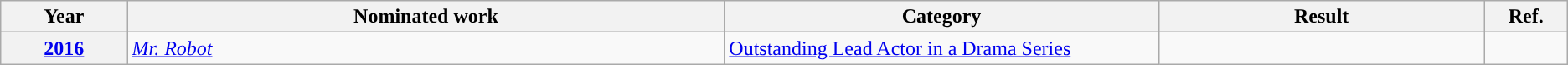<table class="wikitable">
<tr>
<th width=2%>Year</th>
<th width=11%>Nominated work</th>
<th width=8%>Category</th>
<th width=6%>Result</th>
<th width=1%>Ref.</th>
</tr>
<tr>
<th scope=row><a href='#'>2016</a></th>
<td><em><a href='#'>Mr. Robot</a></em></td>
<td><a href='#'>Outstanding Lead Actor in a Drama Series</a></td>
<td></td>
<td style="text-align:center;"></td>
</tr>
</table>
